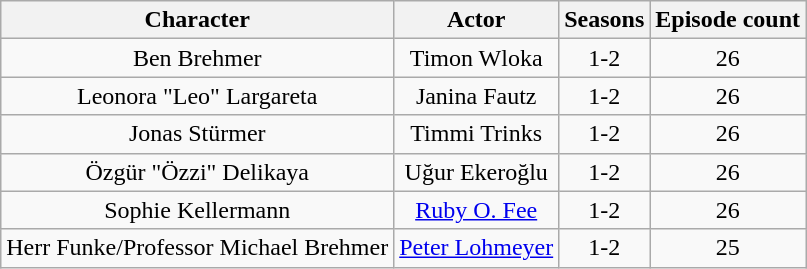<table class="wikitable sortable collapsible" style="text-align:center; border:1">
<tr>
<th>Character</th>
<th>Actor</th>
<th>Seasons</th>
<th>Episode count</th>
</tr>
<tr>
<td>Ben Brehmer</td>
<td>Timon Wloka</td>
<td>1-2</td>
<td>26</td>
</tr>
<tr>
<td>Leonora "Leo" Largareta</td>
<td>Janina Fautz</td>
<td>1-2</td>
<td>26</td>
</tr>
<tr>
<td>Jonas Stürmer</td>
<td>Timmi Trinks</td>
<td>1-2</td>
<td>26</td>
</tr>
<tr>
<td>Özgür "Özzi" Delikaya</td>
<td>Uğur Ekeroğlu</td>
<td>1-2</td>
<td>26</td>
</tr>
<tr>
<td>Sophie Kellermann</td>
<td><a href='#'>Ruby O. Fee</a></td>
<td>1-2</td>
<td>26</td>
</tr>
<tr>
<td>Herr Funke/Professor Michael Brehmer</td>
<td><a href='#'>Peter Lohmeyer</a></td>
<td>1-2</td>
<td>25</td>
</tr>
</table>
